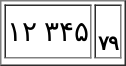<table style="margin:1em auto;" border="1">
<tr size="40">
<td style="text-align:center; background:white; font-size:14pt; color:black;">۱۲  ۳۴۵</td>
<td style="text-align:center; background:white; font-size:10pt; color:black;"><small></small><br><strong>۷۹</strong></td>
</tr>
<tr>
</tr>
</table>
